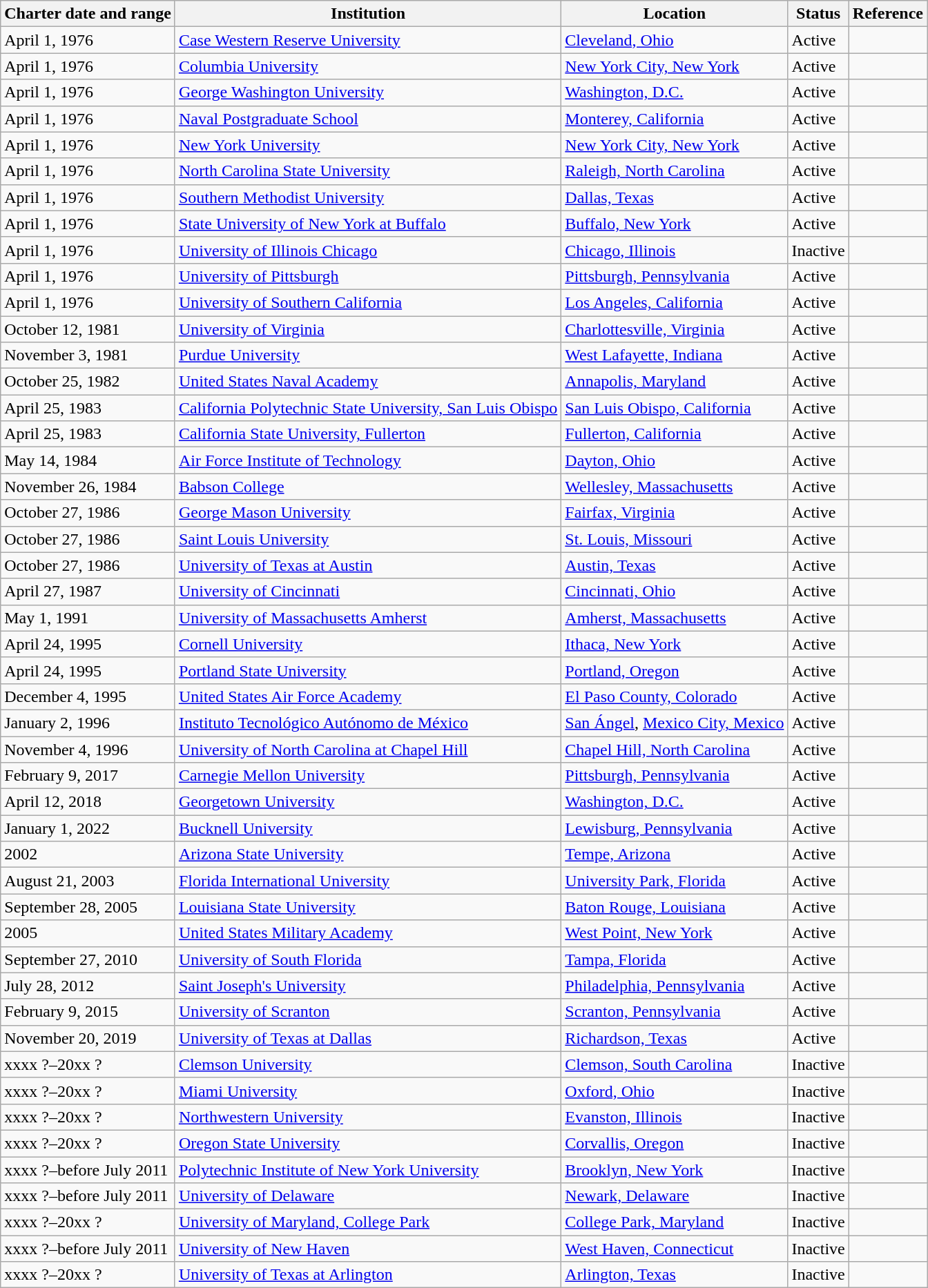<table class="wikitable sortable">
<tr>
<th>Charter date and range</th>
<th>Institution</th>
<th>Location</th>
<th>Status</th>
<th>Reference</th>
</tr>
<tr>
<td>April 1, 1976</td>
<td><a href='#'>Case Western Reserve University</a></td>
<td><a href='#'>Cleveland, Ohio</a></td>
<td>Active</td>
<td></td>
</tr>
<tr>
<td>April 1, 1976</td>
<td><a href='#'>Columbia University</a></td>
<td><a href='#'>New York City, New York</a></td>
<td>Active</td>
<td></td>
</tr>
<tr>
<td>April 1, 1976</td>
<td><a href='#'>George Washington University</a></td>
<td><a href='#'>Washington, D.C.</a></td>
<td>Active</td>
<td></td>
</tr>
<tr>
<td>April 1, 1976</td>
<td><a href='#'>Naval Postgraduate School</a></td>
<td><a href='#'>Monterey, California</a></td>
<td>Active</td>
<td></td>
</tr>
<tr>
<td>April 1, 1976</td>
<td><a href='#'>New York University</a></td>
<td><a href='#'>New York City, New York</a></td>
<td>Active</td>
<td></td>
</tr>
<tr>
<td>April 1, 1976</td>
<td><a href='#'>North Carolina State University</a></td>
<td><a href='#'>Raleigh, North Carolina</a></td>
<td>Active</td>
<td></td>
</tr>
<tr>
<td>April 1, 1976</td>
<td><a href='#'>Southern Methodist University</a></td>
<td><a href='#'>Dallas, Texas</a></td>
<td>Active</td>
<td></td>
</tr>
<tr>
<td>April 1, 1976</td>
<td><a href='#'>State University of New York at Buffalo</a></td>
<td><a href='#'>Buffalo, New York</a></td>
<td>Active</td>
<td></td>
</tr>
<tr>
<td>April 1, 1976</td>
<td><a href='#'>University of Illinois Chicago</a></td>
<td><a href='#'>Chicago, Illinois</a></td>
<td>Inactive</td>
<td></td>
</tr>
<tr>
<td>April 1, 1976</td>
<td><a href='#'>University of Pittsburgh</a></td>
<td><a href='#'>Pittsburgh, Pennsylvania</a></td>
<td>Active</td>
<td></td>
</tr>
<tr>
<td>April 1, 1976</td>
<td><a href='#'>University of Southern California</a></td>
<td><a href='#'>Los Angeles, California</a></td>
<td>Active</td>
<td></td>
</tr>
<tr>
<td>October 12, 1981</td>
<td><a href='#'>University of Virginia</a></td>
<td><a href='#'>Charlottesville, Virginia</a></td>
<td>Active</td>
<td></td>
</tr>
<tr>
<td>November 3, 1981</td>
<td><a href='#'>Purdue University</a></td>
<td><a href='#'>West Lafayette, Indiana</a></td>
<td>Active</td>
<td></td>
</tr>
<tr>
<td>October 25, 1982</td>
<td><a href='#'>United States Naval Academy</a></td>
<td><a href='#'>Annapolis, Maryland</a></td>
<td>Active</td>
<td></td>
</tr>
<tr>
<td>April 25, 1983</td>
<td><a href='#'>California Polytechnic State University, San Luis Obispo</a></td>
<td><a href='#'>San Luis Obispo, California</a></td>
<td>Active</td>
<td></td>
</tr>
<tr>
<td>April 25, 1983</td>
<td><a href='#'>California State University, Fullerton</a></td>
<td><a href='#'>Fullerton, California</a></td>
<td>Active</td>
<td></td>
</tr>
<tr>
<td>May 14, 1984</td>
<td><a href='#'>Air Force Institute of Technology</a></td>
<td><a href='#'>Dayton, Ohio</a></td>
<td>Active</td>
<td></td>
</tr>
<tr>
<td>November 26, 1984</td>
<td><a href='#'>Babson College</a></td>
<td><a href='#'>Wellesley, Massachusetts</a></td>
<td>Active</td>
<td></td>
</tr>
<tr>
<td>October 27, 1986</td>
<td><a href='#'>George Mason University</a></td>
<td><a href='#'>Fairfax, Virginia</a></td>
<td>Active</td>
<td></td>
</tr>
<tr>
<td>October 27, 1986</td>
<td><a href='#'>Saint Louis University</a></td>
<td><a href='#'>St. Louis, Missouri</a></td>
<td>Active</td>
<td></td>
</tr>
<tr>
<td>October 27, 1986</td>
<td><a href='#'>University of Texas at Austin</a></td>
<td><a href='#'>Austin, Texas</a></td>
<td>Active</td>
<td></td>
</tr>
<tr>
<td>April 27, 1987</td>
<td><a href='#'>University of Cincinnati</a></td>
<td><a href='#'>Cincinnati, Ohio</a></td>
<td>Active</td>
<td></td>
</tr>
<tr>
<td>May 1, 1991</td>
<td><a href='#'>University of Massachusetts Amherst</a></td>
<td><a href='#'>Amherst, Massachusetts</a></td>
<td>Active</td>
<td></td>
</tr>
<tr>
<td>April 24, 1995</td>
<td><a href='#'>Cornell University</a></td>
<td><a href='#'>Ithaca, New York</a></td>
<td>Active</td>
<td></td>
</tr>
<tr>
<td>April 24, 1995</td>
<td><a href='#'>Portland State University</a></td>
<td><a href='#'>Portland, Oregon</a></td>
<td>Active</td>
<td></td>
</tr>
<tr>
<td>December 4, 1995</td>
<td><a href='#'>United States Air Force Academy</a></td>
<td><a href='#'>El Paso County, Colorado</a></td>
<td>Active</td>
<td></td>
</tr>
<tr>
<td>January 2, 1996</td>
<td><a href='#'>Instituto Tecnológico Autónomo de México</a></td>
<td><a href='#'>San Ángel</a>, <a href='#'>Mexico City, Mexico</a></td>
<td>Active</td>
<td></td>
</tr>
<tr>
<td>November 4, 1996</td>
<td><a href='#'>University of North Carolina at Chapel Hill</a></td>
<td><a href='#'>Chapel Hill, North Carolina</a></td>
<td>Active</td>
<td></td>
</tr>
<tr>
<td>February 9, 2017</td>
<td><a href='#'>Carnegie Mellon University</a></td>
<td><a href='#'>Pittsburgh, Pennsylvania</a></td>
<td>Active</td>
<td></td>
</tr>
<tr>
<td>April 12, 2018</td>
<td><a href='#'>Georgetown University</a></td>
<td><a href='#'>Washington, D.C.</a></td>
<td>Active</td>
<td></td>
</tr>
<tr>
<td>January 1, 2022</td>
<td><a href='#'>Bucknell University</a></td>
<td><a href='#'>Lewisburg, Pennsylvania</a></td>
<td>Active</td>
<td></td>
</tr>
<tr>
<td>2002</td>
<td><a href='#'>Arizona State University</a></td>
<td><a href='#'>Tempe, Arizona</a></td>
<td>Active</td>
<td></td>
</tr>
<tr>
<td>August 21, 2003</td>
<td><a href='#'>Florida International University</a></td>
<td><a href='#'>University Park, Florida</a></td>
<td>Active</td>
<td></td>
</tr>
<tr>
<td>September 28, 2005</td>
<td><a href='#'>Louisiana State University</a></td>
<td><a href='#'>Baton Rouge, Louisiana</a></td>
<td>Active</td>
<td></td>
</tr>
<tr>
<td>2005</td>
<td><a href='#'>United States Military Academy</a></td>
<td><a href='#'>West Point, New York</a></td>
<td>Active</td>
<td></td>
</tr>
<tr>
<td>September 27, 2010</td>
<td><a href='#'>University of South Florida</a></td>
<td><a href='#'>Tampa, Florida</a></td>
<td>Active</td>
<td></td>
</tr>
<tr>
<td>July 28, 2012</td>
<td><a href='#'>Saint Joseph's University</a></td>
<td><a href='#'>Philadelphia, Pennsylvania</a></td>
<td>Active</td>
<td></td>
</tr>
<tr>
<td>February 9, 2015</td>
<td><a href='#'>University of Scranton</a></td>
<td><a href='#'>Scranton, Pennsylvania</a></td>
<td>Active</td>
<td></td>
</tr>
<tr>
<td>November 20, 2019</td>
<td><a href='#'>University of Texas at Dallas</a></td>
<td><a href='#'>Richardson, Texas</a></td>
<td>Active</td>
<td></td>
</tr>
<tr>
<td>xxxx ?–20xx ?</td>
<td><a href='#'>Clemson University</a></td>
<td><a href='#'>Clemson, South Carolina</a></td>
<td>Inactive</td>
<td></td>
</tr>
<tr>
<td>xxxx ?–20xx ?</td>
<td><a href='#'>Miami University</a></td>
<td><a href='#'>Oxford, Ohio</a></td>
<td>Inactive</td>
<td></td>
</tr>
<tr>
<td>xxxx ?–20xx ?</td>
<td><a href='#'>Northwestern University</a></td>
<td><a href='#'>Evanston, Illinois</a></td>
<td>Inactive</td>
<td></td>
</tr>
<tr>
<td>xxxx ?–20xx ?</td>
<td><a href='#'>Oregon State University</a></td>
<td><a href='#'>Corvallis, Oregon</a></td>
<td>Inactive</td>
<td></td>
</tr>
<tr>
<td>xxxx ?–before July 2011</td>
<td><a href='#'>Polytechnic Institute of New York University</a></td>
<td><a href='#'>Brooklyn, New York</a></td>
<td>Inactive</td>
<td></td>
</tr>
<tr>
<td>xxxx ?–before July 2011</td>
<td><a href='#'>University of Delaware</a></td>
<td><a href='#'>Newark, Delaware</a></td>
<td>Inactive</td>
<td></td>
</tr>
<tr>
<td>xxxx ?–20xx ?</td>
<td><a href='#'>University of Maryland, College Park</a></td>
<td><a href='#'>College Park, Maryland</a></td>
<td>Inactive</td>
<td></td>
</tr>
<tr>
<td>xxxx ?–before July 2011</td>
<td><a href='#'>University of New Haven</a></td>
<td><a href='#'>West Haven, Connecticut</a></td>
<td>Inactive</td>
<td></td>
</tr>
<tr>
<td>xxxx ?–20xx ?</td>
<td><a href='#'>University of Texas at Arlington</a></td>
<td><a href='#'>Arlington, Texas</a></td>
<td>Inactive</td>
<td></td>
</tr>
</table>
